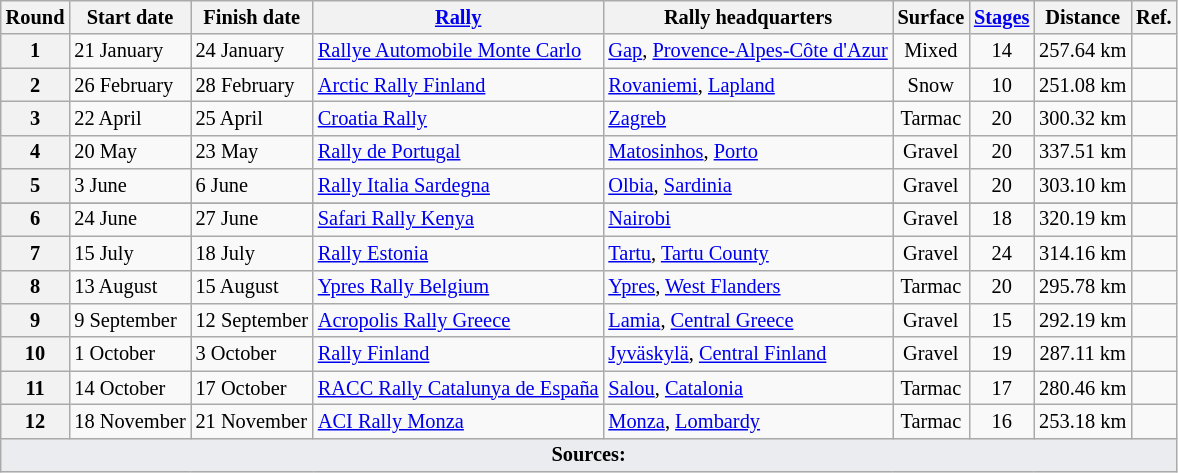<table class="wikitable" style="font-size: 85%;">
<tr>
<th>Round</th>
<th>Start date</th>
<th>Finish date</th>
<th><a href='#'>Rally</a></th>
<th>Rally headquarters</th>
<th>Surface</th>
<th><a href='#'>Stages</a></th>
<th>Distance</th>
<th>Ref.</th>
</tr>
<tr>
<th>1</th>
<td>21 January</td>
<td>24 January</td>
<td nowrap> <a href='#'>Rallye Automobile Monte Carlo</a></td>
<td nowrap><a href='#'>Gap</a>, <a href='#'>Provence-Alpes-Côte d'Azur</a></td>
<td align=center>Mixed</td>
<td align=center>14</td>
<td align=center>257.64 km</td>
<td align=center></td>
</tr>
<tr>
<th>2</th>
<td>26 February</td>
<td>28 February</td>
<td> <a href='#'>Arctic Rally Finland</a></td>
<td><a href='#'>Rovaniemi</a>, <a href='#'>Lapland</a></td>
<td align=center>Snow</td>
<td align=center>10</td>
<td align=center>251.08 km</td>
<td align=center></td>
</tr>
<tr>
<th>3</th>
<td>22 April</td>
<td>25 April</td>
<td> <a href='#'>Croatia Rally</a></td>
<td><a href='#'>Zagreb</a></td>
<td align=center>Tarmac</td>
<td align=center>20</td>
<td align=center>300.32 km</td>
<td align=center></td>
</tr>
<tr>
<th>4</th>
<td>20 May</td>
<td>23 May</td>
<td> <a href='#'>Rally de Portugal</a></td>
<td><a href='#'>Matosinhos</a>, <a href='#'>Porto</a></td>
<td align=center>Gravel</td>
<td align=center>20</td>
<td align=center>337.51 km</td>
<td align=center></td>
</tr>
<tr>
<th>5</th>
<td>3 June</td>
<td>6 June</td>
<td nowrap> <a href='#'>Rally Italia Sardegna</a></td>
<td><a href='#'>Olbia</a>, <a href='#'>Sardinia</a></td>
<td align=center>Gravel</td>
<td align=center>20</td>
<td align=center>303.10 km</td>
<td align=center></td>
</tr>
<tr>
</tr>
<tr>
<th>6</th>
<td>24 June</td>
<td>27 June</td>
<td> <a href='#'>Safari Rally Kenya</a></td>
<td><a href='#'>Nairobi</a></td>
<td align=center>Gravel</td>
<td align=center>18</td>
<td align=center>320.19 km</td>
<td align=center></td>
</tr>
<tr>
<th>7</th>
<td>15 July</td>
<td>18 July</td>
<td> <a href='#'>Rally Estonia</a></td>
<td><a href='#'>Tartu</a>, <a href='#'>Tartu County</a></td>
<td align=center>Gravel</td>
<td align=center>24</td>
<td align=center>314.16 km</td>
<td align=center></td>
</tr>
<tr>
<th>8</th>
<td>13 August</td>
<td>15 August</td>
<td> <a href='#'>Ypres Rally Belgium</a></td>
<td><a href='#'>Ypres</a>, <a href='#'>West Flanders</a></td>
<td align=center>Tarmac</td>
<td align=center>20</td>
<td align=center>295.78 km</td>
<td align=center></td>
</tr>
<tr>
<th>9</th>
<td>9 September</td>
<td nowrap>12 September</td>
<td> <a href='#'>Acropolis Rally Greece</a></td>
<td><a href='#'>Lamia</a>, <a href='#'>Central Greece</a></td>
<td align=center>Gravel</td>
<td align=center>15</td>
<td align=center>292.19 km</td>
<td align=center></td>
</tr>
<tr>
<th>10</th>
<td>1 October</td>
<td>3 October</td>
<td> <a href='#'>Rally Finland</a></td>
<td><a href='#'>Jyväskylä</a>, <a href='#'>Central Finland</a></td>
<td align=center>Gravel</td>
<td align=center>19</td>
<td align=center>287.11 km</td>
<td align=center></td>
</tr>
<tr>
<th>11</th>
<td>14 October</td>
<td>17 October</td>
<td nowrap> <a href='#'>RACC Rally Catalunya de España</a></td>
<td><a href='#'>Salou</a>, <a href='#'>Catalonia</a></td>
<td align=center>Tarmac</td>
<td align=center>17</td>
<td align=center>280.46 km</td>
<td align=center></td>
</tr>
<tr>
<th>12</th>
<td>18 November</td>
<td>21 November</td>
<td> <a href='#'>ACI Rally Monza</a></td>
<td><a href='#'>Monza</a>, <a href='#'>Lombardy</a></td>
<td align=center>Tarmac</td>
<td align=center>16</td>
<td align=center>253.18 km</td>
<td align=center></td>
</tr>
<tr>
<td colspan="9" style="background-color:#EAECF0;text-align:center"><strong>Sources:</strong></td>
</tr>
</table>
